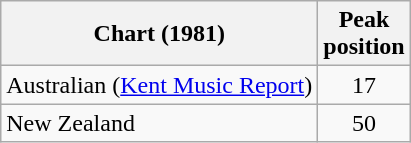<table class="wikitable">
<tr>
<th>Chart (1981)</th>
<th>Peak<br>position</th>
</tr>
<tr>
<td>Australian (<a href='#'>Kent Music Report</a>)</td>
<td align="center">17</td>
</tr>
<tr>
<td>New Zealand </td>
<td align="center">50</td>
</tr>
</table>
